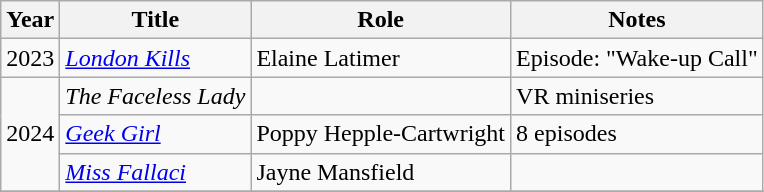<table class="wikitable unsortable">
<tr>
<th>Year</th>
<th>Title</th>
<th>Role</th>
<th>Notes</th>
</tr>
<tr>
<td>2023</td>
<td><em><a href='#'>London Kills</a></em></td>
<td>Elaine Latimer</td>
<td>Episode: "Wake-up Call"</td>
</tr>
<tr>
<td rowspan="3">2024</td>
<td><em>The Faceless Lady</em></td>
<td></td>
<td>VR miniseries</td>
</tr>
<tr>
<td><em><a href='#'>Geek Girl</a></em></td>
<td>Poppy Hepple-Cartwright</td>
<td>8 episodes</td>
</tr>
<tr>
<td><em><a href='#'>Miss Fallaci</a></em></td>
<td>Jayne Mansfield</td>
<td></td>
</tr>
<tr>
</tr>
</table>
